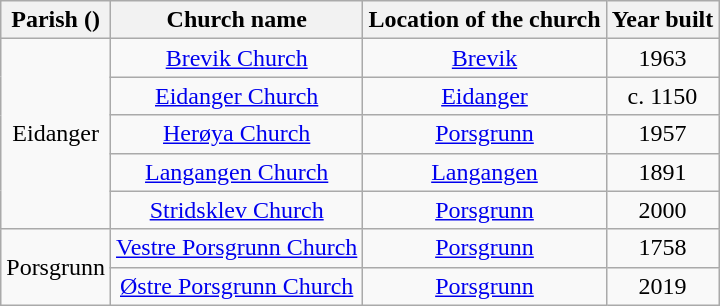<table class="wikitable" style="text-align:center">
<tr>
<th>Parish ()</th>
<th>Church name</th>
<th>Location of the church</th>
<th>Year built</th>
</tr>
<tr>
<td rowspan="5">Eidanger</td>
<td><a href='#'>Brevik Church</a></td>
<td><a href='#'>Brevik</a></td>
<td>1963</td>
</tr>
<tr>
<td><a href='#'>Eidanger Church</a></td>
<td><a href='#'>Eidanger</a></td>
<td>c. 1150</td>
</tr>
<tr>
<td><a href='#'>Herøya Church</a></td>
<td><a href='#'>Porsgrunn</a></td>
<td>1957</td>
</tr>
<tr>
<td><a href='#'>Langangen Church</a></td>
<td><a href='#'>Langangen</a></td>
<td>1891</td>
</tr>
<tr>
<td><a href='#'>Stridsklev Church</a></td>
<td><a href='#'>Porsgrunn</a></td>
<td>2000</td>
</tr>
<tr>
<td rowspan="2">Porsgrunn</td>
<td><a href='#'>Vestre Porsgrunn Church</a></td>
<td><a href='#'>Porsgrunn</a></td>
<td>1758</td>
</tr>
<tr>
<td><a href='#'>Østre Porsgrunn Church</a></td>
<td><a href='#'>Porsgrunn</a></td>
<td>2019</td>
</tr>
</table>
